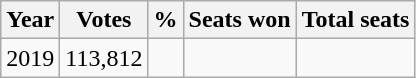<table class="wikitable">
<tr>
<th>Year</th>
<th>Votes</th>
<th>%</th>
<th>Seats won</th>
<th>Total seats</th>
</tr>
<tr>
<td>2019</td>
<td>113,812</td>
<td></td>
<td></td>
<td></td>
</tr>
</table>
